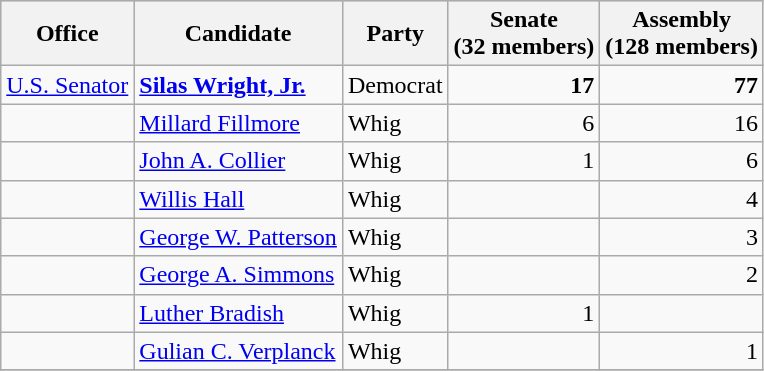<table class=wikitable>
<tr bgcolor=lightgrey>
<th>Office</th>
<th>Candidate</th>
<th>Party</th>
<th>Senate <br>(32 members)<br></th>
<th>Assembly <br>(128 members)</th>
</tr>
<tr>
<td><a href='#'>U.S. Senator</a></td>
<td><strong><a href='#'>Silas Wright, Jr.</a></strong></td>
<td>Democrat</td>
<td align="right"><strong>17</strong></td>
<td align="right"><strong>77</strong></td>
</tr>
<tr>
<td></td>
<td><a href='#'>Millard Fillmore</a></td>
<td>Whig</td>
<td align="right">6</td>
<td align="right">16</td>
</tr>
<tr>
<td></td>
<td><a href='#'>John A. Collier</a></td>
<td>Whig</td>
<td align="right">1</td>
<td align="right">6</td>
</tr>
<tr>
<td></td>
<td><a href='#'>Willis Hall</a></td>
<td>Whig</td>
<td align="right"></td>
<td align="right">4</td>
</tr>
<tr>
<td></td>
<td><a href='#'>George W. Patterson</a></td>
<td>Whig</td>
<td align="right"></td>
<td align="right">3</td>
</tr>
<tr>
<td></td>
<td><a href='#'>George A. Simmons</a></td>
<td>Whig</td>
<td align="right"></td>
<td align="right">2</td>
</tr>
<tr>
<td></td>
<td><a href='#'>Luther Bradish</a></td>
<td>Whig</td>
<td align="right">1</td>
<td align="right"></td>
</tr>
<tr>
<td></td>
<td><a href='#'>Gulian C. Verplanck</a></td>
<td>Whig</td>
<td align="right"></td>
<td align="right">1</td>
</tr>
<tr>
</tr>
</table>
